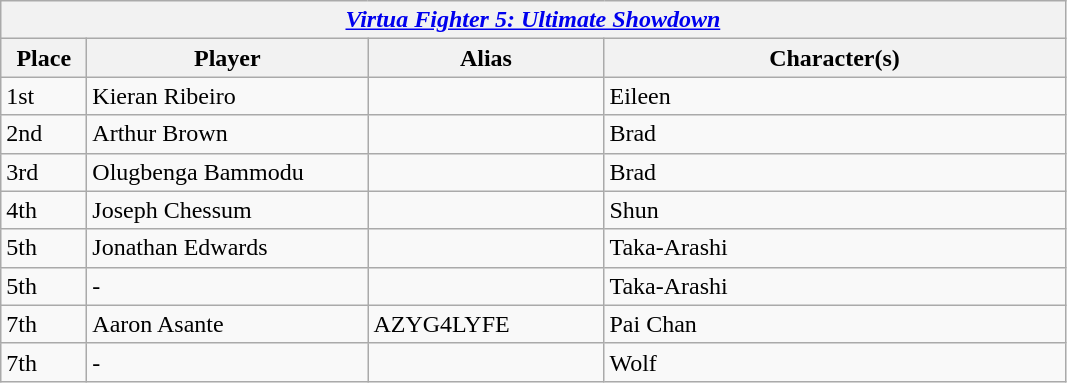<table class="wikitable">
<tr>
<th colspan="4"><em><a href='#'>Virtua Fighter 5: Ultimate Showdown</a></em> </th>
</tr>
<tr>
<th style="width:50px;">Place</th>
<th style="width:180px;">Player</th>
<th style="width:150px;">Alias</th>
<th style="width:300px;">Character(s)</th>
</tr>
<tr>
<td>1st</td>
<td> Kieran Ribeiro</td>
<td></td>
<td>Eileen</td>
</tr>
<tr>
<td>2nd</td>
<td> Arthur Brown</td>
<td></td>
<td>Brad</td>
</tr>
<tr>
<td>3rd</td>
<td> Olugbenga Bammodu</td>
<td></td>
<td>Brad</td>
</tr>
<tr>
<td>4th</td>
<td> Joseph Chessum</td>
<td></td>
<td>Shun</td>
</tr>
<tr>
<td>5th</td>
<td> Jonathan Edwards</td>
<td></td>
<td>Taka-Arashi</td>
</tr>
<tr>
<td>5th</td>
<td> -</td>
<td></td>
<td>Taka-Arashi</td>
</tr>
<tr>
<td>7th</td>
<td> Aaron Asante</td>
<td>AZYG4LYFE</td>
<td>Pai Chan</td>
</tr>
<tr>
<td>7th</td>
<td> -</td>
<td></td>
<td>Wolf</td>
</tr>
</table>
